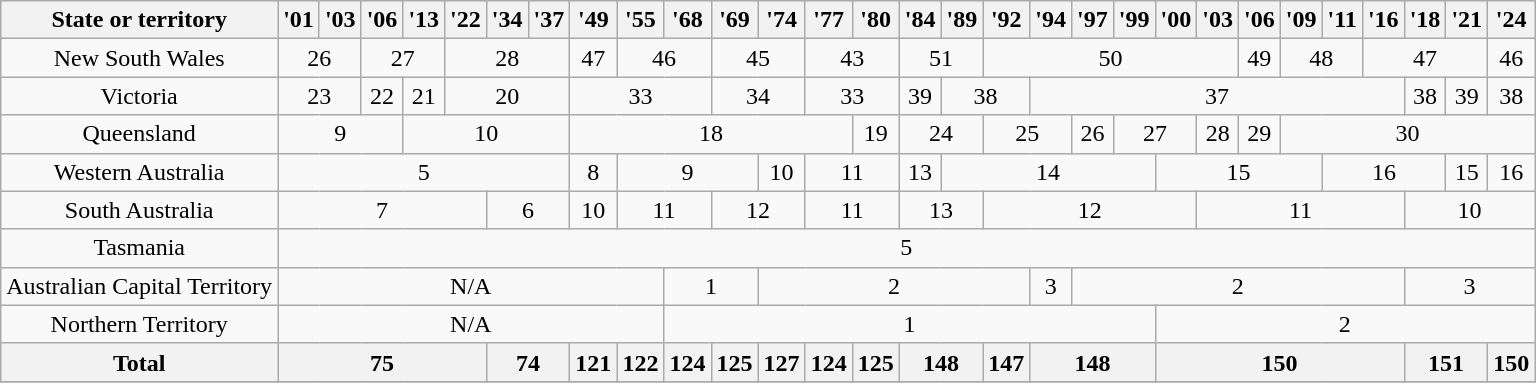<table class="wikitable" style="text-align:center">
<tr>
<th>State or territory</th>
<th>'01</th>
<th>'03</th>
<th>'06</th>
<th>'13</th>
<th>'22</th>
<th>'34</th>
<th>'37</th>
<th>'49</th>
<th>'55</th>
<th>'68</th>
<th>'69</th>
<th>'74</th>
<th>'77</th>
<th>'80</th>
<th>'84</th>
<th>'89</th>
<th>'92</th>
<th>'94</th>
<th>'97</th>
<th>'99</th>
<th>'00</th>
<th>'03</th>
<th>'06</th>
<th>'09</th>
<th>'11</th>
<th>'16</th>
<th>'18</th>
<th>'21</th>
<th>'24</th>
</tr>
<tr>
<td>New South Wales</td>
<td colspan = "2">26</td>
<td colspan = "2">27</td>
<td colspan = "3">28</td>
<td>47</td>
<td colspan = "2">46</td>
<td colspan = "2">45</td>
<td colspan = "2">43</td>
<td colspan = "2">51</td>
<td colspan = "6">50</td>
<td>49</td>
<td colspan = "2">48</td>
<td colspan = "3">47</td>
<td>46</td>
</tr>
<tr>
<td>Victoria</td>
<td colspan = "2">23</td>
<td>22</td>
<td>21</td>
<td colspan = "3">20</td>
<td colspan = "3">33</td>
<td colspan = "2">34</td>
<td colspan = "2">33</td>
<td>39</td>
<td colspan = "2">38</td>
<td colspan = "9">37</td>
<td>38</td>
<td>39</td>
<td>38</td>
</tr>
<tr>
<td>Queensland</td>
<td colspan = "3">9</td>
<td colspan = "4">10</td>
<td colspan = "6">18</td>
<td>19</td>
<td colspan = "2">24</td>
<td colspan = "2">25</td>
<td>26</td>
<td colspan = "2">27</td>
<td>28</td>
<td>29</td>
<td colspan = "6">30</td>
</tr>
<tr>
<td>Western Australia</td>
<td colspan = "7">5</td>
<td>8</td>
<td colspan = "3">9</td>
<td>10</td>
<td colspan = "2">11</td>
<td>13</td>
<td colspan = "5">14</td>
<td colspan = "4">15</td>
<td colspan = "3">16</td>
<td>15</td>
<td>16</td>
</tr>
<tr>
<td>South Australia</td>
<td colspan = "5">7</td>
<td colspan = "2">6</td>
<td>10</td>
<td colspan = "2">11</td>
<td colspan = "2">12</td>
<td colspan = "2">11</td>
<td colspan = "2">13</td>
<td colspan = "5">12</td>
<td colspan = "5">11</td>
<td colspan = "3">10</td>
</tr>
<tr>
<td>Tasmania</td>
<td colspan = "29">5</td>
</tr>
<tr>
<td>Australian Capital Territory</td>
<td colspan = "9">N/A</td>
<td colspan = "2">1</td>
<td colspan = "6">2</td>
<td>3</td>
<td colspan = "8">2</td>
<td colspan = "3">3</td>
</tr>
<tr>
<td>Northern Territory</td>
<td colspan = "9">N/A</td>
<td colspan = "11">1</td>
<td colspan = "9">2</td>
</tr>
<tr>
<th>Total</th>
<th colspan = "5">75</th>
<th colspan = "2">74</th>
<th>121</th>
<th>122</th>
<th>124</th>
<th>125</th>
<th>127</th>
<th>124</th>
<th>125</th>
<th colspan = "2">148</th>
<th>147</th>
<th colspan = "3">148</th>
<th colspan = "6">150</th>
<th colspan = "2">151</th>
<th>150</th>
</tr>
<tr>
</tr>
</table>
